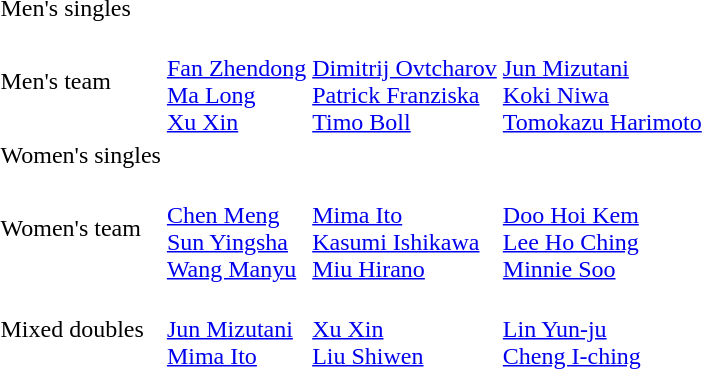<table>
<tr>
<td>Men's singles<br></td>
<td></td>
<td></td>
<td></td>
</tr>
<tr>
<td>Men's team<br></td>
<td><br><a href='#'>Fan Zhendong</a><br><a href='#'>Ma Long</a><br><a href='#'>Xu Xin</a></td>
<td><br><a href='#'>Dimitrij Ovtcharov</a><br><a href='#'>Patrick Franziska</a><br><a href='#'>Timo Boll</a></td>
<td><br><a href='#'>Jun Mizutani</a><br><a href='#'>Koki Niwa</a><br><a href='#'>Tomokazu Harimoto</a></td>
</tr>
<tr>
<td>Women's singles<br></td>
<td></td>
<td></td>
<td></td>
</tr>
<tr>
<td>Women's team<br></td>
<td><br><a href='#'>Chen Meng</a><br><a href='#'>Sun Yingsha</a><br><a href='#'>Wang Manyu</a></td>
<td><br><a href='#'>Mima Ito</a><br><a href='#'>Kasumi Ishikawa</a><br><a href='#'>Miu Hirano</a></td>
<td><br><a href='#'>Doo Hoi Kem</a><br><a href='#'>Lee Ho Ching</a><br><a href='#'>Minnie Soo</a></td>
</tr>
<tr>
<td>Mixed doubles<br></td>
<td><br><a href='#'>Jun Mizutani</a><br><a href='#'>Mima Ito</a></td>
<td><br><a href='#'>Xu Xin</a><br><a href='#'>Liu Shiwen</a></td>
<td><br><a href='#'>Lin Yun-ju</a><br><a href='#'>Cheng I-ching</a></td>
</tr>
</table>
